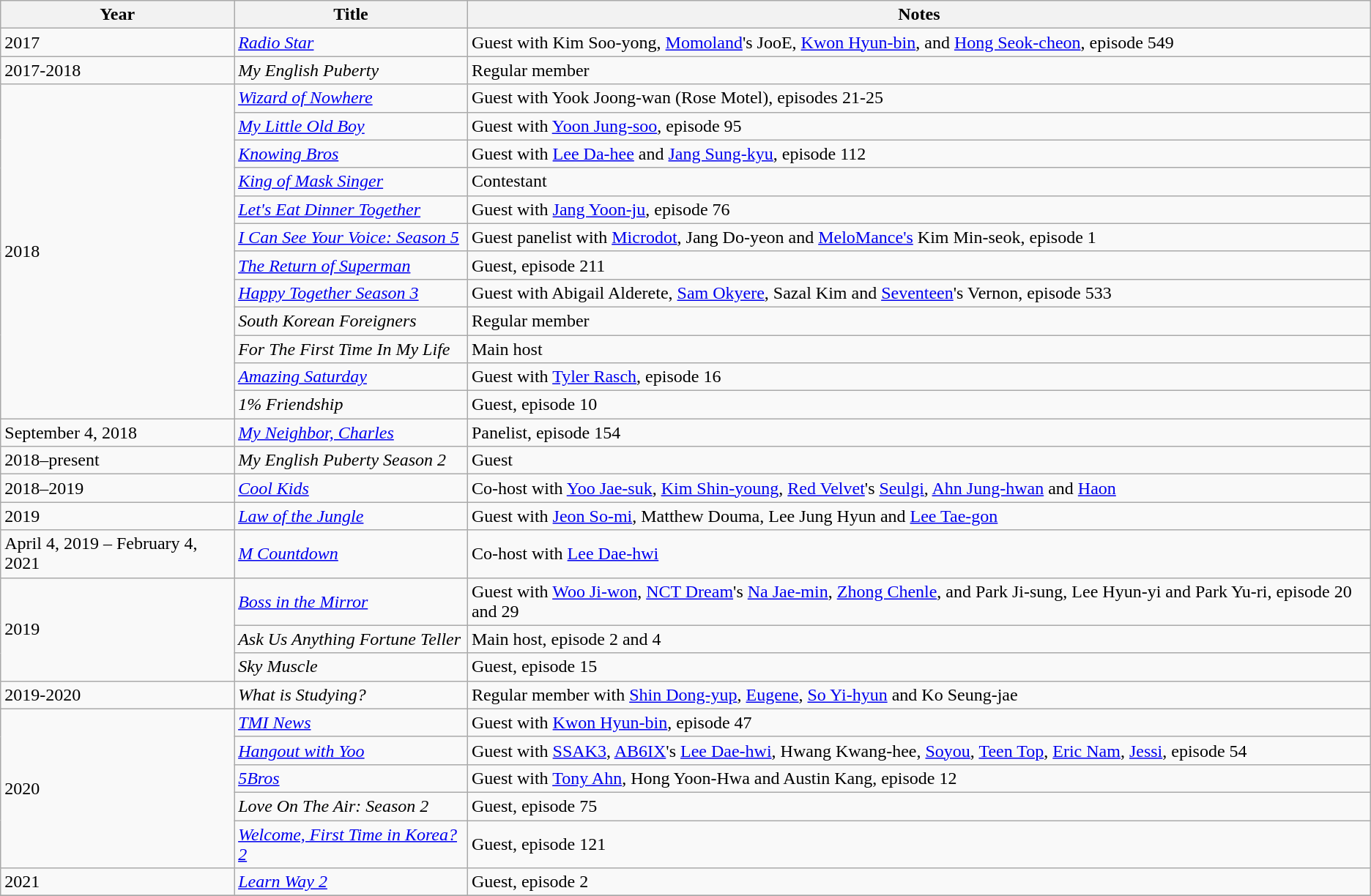<table class="wikitable sortable">
<tr>
<th>Year</th>
<th>Title</th>
<th>Notes</th>
</tr>
<tr>
<td>2017</td>
<td><em><a href='#'>Radio Star</a></em></td>
<td>Guest with Kim Soo-yong, <a href='#'>Momoland</a>'s JooE, <a href='#'>Kwon Hyun-bin</a>, and <a href='#'>Hong Seok-cheon</a>, episode 549</td>
</tr>
<tr>
<td>2017-2018</td>
<td><em>My English Puberty</em></td>
<td>Regular member </td>
</tr>
<tr>
<td rowspan="12">2018</td>
<td><em><a href='#'>Wizard of Nowhere</a></em></td>
<td>Guest with Yook Joong-wan (Rose Motel), episodes 21-25</td>
</tr>
<tr>
<td><em><a href='#'>My Little Old Boy</a></em></td>
<td>Guest with <a href='#'>Yoon Jung-soo</a>, episode 95</td>
</tr>
<tr>
<td><em><a href='#'>Knowing Bros</a></em></td>
<td>Guest with <a href='#'>Lee Da-hee</a> and <a href='#'>Jang Sung-kyu</a>, episode 112</td>
</tr>
<tr>
<td><em><a href='#'>King of Mask Singer</a></em></td>
<td>Contestant </td>
</tr>
<tr>
<td><em><a href='#'>Let's Eat Dinner Together</a></em></td>
<td>Guest with <a href='#'>Jang Yoon-ju</a>, episode 76 </td>
</tr>
<tr>
<td><em><a href='#'>I Can See Your Voice: Season 5</a></em></td>
<td>Guest panelist with <a href='#'>Microdot</a>, Jang Do-yeon and <a href='#'>MeloMance's</a> Kim Min-seok, episode 1</td>
</tr>
<tr>
<td><em><a href='#'>The Return of Superman</a></em></td>
<td>Guest, episode 211</td>
</tr>
<tr>
<td><em><a href='#'>Happy Together Season 3</a></em></td>
<td>Guest with Abigail Alderete, <a href='#'>Sam Okyere</a>, Sazal Kim and <a href='#'>Seventeen</a>'s Vernon, episode 533</td>
</tr>
<tr>
<td><em>South Korean Foreigners</em></td>
<td>Regular member</td>
</tr>
<tr>
<td><em>For The First Time In My Life</em></td>
<td>Main host</td>
</tr>
<tr>
<td><em><a href='#'>Amazing Saturday</a></em></td>
<td>Guest with <a href='#'>Tyler Rasch</a>, episode 16</td>
</tr>
<tr>
<td><em>1% Friendship</em></td>
<td>Guest, episode 10</td>
</tr>
<tr>
<td>September 4, 2018</td>
<td><em><a href='#'>My Neighbor, Charles</a></em></td>
<td>Panelist, episode 154</td>
</tr>
<tr>
<td>2018–present</td>
<td><em>My English Puberty Season 2</em></td>
<td>Guest</td>
</tr>
<tr>
<td>2018–2019</td>
<td><em><a href='#'>Cool Kids</a></em></td>
<td>Co-host with <a href='#'>Yoo Jae-suk</a>, <a href='#'>Kim Shin-young</a>, <a href='#'>Red Velvet</a>'s <a href='#'>Seulgi</a>, <a href='#'>Ahn Jung-hwan</a> and <a href='#'>Haon</a></td>
</tr>
<tr>
<td>2019</td>
<td><em><a href='#'>Law of the Jungle</a></em></td>
<td>Guest with <a href='#'>Jeon So-mi</a>, Matthew Douma, Lee Jung Hyun and <a href='#'>Lee Tae-gon</a></td>
</tr>
<tr>
<td>April 4, 2019 – February 4, 2021</td>
<td><em><a href='#'>M Countdown</a></em></td>
<td>Co-host with <a href='#'>Lee Dae-hwi</a></td>
</tr>
<tr>
<td rowspan="3">2019</td>
<td><em><a href='#'>Boss in the Mirror</a></em></td>
<td>Guest with <a href='#'>Woo Ji-won</a>, <a href='#'>NCT Dream</a>'s <a href='#'>Na Jae-min</a>, <a href='#'>Zhong Chenle</a>, and Park Ji-sung, Lee Hyun-yi and Park Yu-ri,  episode 20 and 29</td>
</tr>
<tr>
<td><em>Ask Us Anything Fortune Teller</em></td>
<td>Main host,  episode 2 and 4</td>
</tr>
<tr>
<td><em>Sky Muscle</em></td>
<td>Guest,  episode 15</td>
</tr>
<tr>
<td>2019-2020</td>
<td><em>What is Studying?</em></td>
<td>Regular member with <a href='#'>Shin Dong-yup</a>, <a href='#'>Eugene</a>, <a href='#'>So Yi-hyun</a> and Ko Seung-jae</td>
</tr>
<tr>
<td rowspan="5">2020</td>
<td><em><a href='#'>TMI News</a></em></td>
<td>Guest with <a href='#'>Kwon Hyun-bin</a>, episode 47</td>
</tr>
<tr>
<td><em><a href='#'>Hangout with Yoo</a></em></td>
<td>Guest with <a href='#'>SSAK3</a>, <a href='#'>AB6IX</a>'s <a href='#'>Lee Dae-hwi</a>, Hwang Kwang-hee, <a href='#'>Soyou</a>, <a href='#'>Teen Top</a>, <a href='#'>Eric Nam</a>, <a href='#'>Jessi</a>, episode 54</td>
</tr>
<tr>
<td><em><a href='#'>5Bros</a></em></td>
<td>Guest with <a href='#'>Tony Ahn</a>, Hong Yoon-Hwa and Austin Kang, episode 12</td>
</tr>
<tr>
<td><em>Love On The Air: Season 2</em></td>
<td>Guest, episode 75</td>
</tr>
<tr>
<td><em><a href='#'> Welcome, First Time in Korea? 2</a></em></td>
<td>Guest, episode 121</td>
</tr>
<tr>
<td>2021</td>
<td><em><a href='#'>Learn Way 2</a></em></td>
<td>Guest, episode 2</td>
</tr>
<tr>
</tr>
</table>
